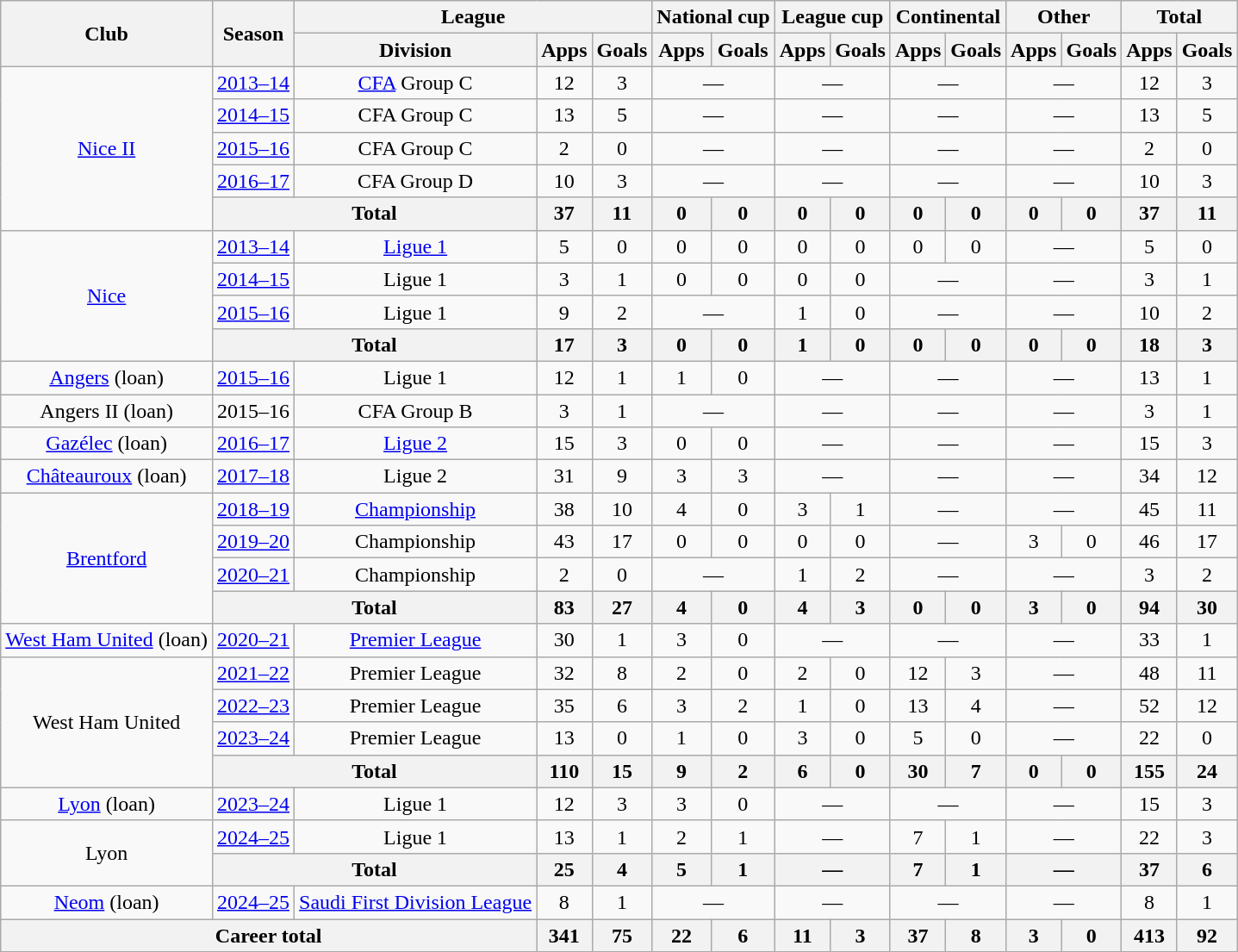<table class="wikitable" style="text-align: center;">
<tr>
<th rowspan="2">Club</th>
<th rowspan="2">Season</th>
<th colspan="3">League</th>
<th colspan="2">National cup</th>
<th colspan="2">League cup</th>
<th colspan="2">Continental</th>
<th colspan="2">Other</th>
<th colspan="2">Total</th>
</tr>
<tr>
<th>Division</th>
<th>Apps</th>
<th>Goals</th>
<th>Apps</th>
<th>Goals</th>
<th>Apps</th>
<th>Goals</th>
<th>Apps</th>
<th>Goals</th>
<th>Apps</th>
<th>Goals</th>
<th>Apps</th>
<th>Goals</th>
</tr>
<tr>
<td rowspan="5"><a href='#'>Nice II</a></td>
<td><a href='#'>2013–14</a></td>
<td><a href='#'>CFA</a> Group C</td>
<td>12</td>
<td>3</td>
<td colspan="2">—</td>
<td colspan="2">—</td>
<td colspan="2">—</td>
<td colspan="2">—</td>
<td>12</td>
<td>3</td>
</tr>
<tr>
<td><a href='#'>2014–15</a></td>
<td>CFA Group C</td>
<td>13</td>
<td>5</td>
<td colspan="2">—</td>
<td colspan="2">—</td>
<td colspan="2">—</td>
<td colspan="2">—</td>
<td>13</td>
<td>5</td>
</tr>
<tr>
<td><a href='#'>2015–16</a></td>
<td>CFA Group C</td>
<td>2</td>
<td>0</td>
<td colspan="2">—</td>
<td colspan="2">—</td>
<td colspan="2">—</td>
<td colspan="2">—</td>
<td>2</td>
<td>0</td>
</tr>
<tr>
<td><a href='#'>2016–17</a></td>
<td>CFA Group D</td>
<td>10</td>
<td>3</td>
<td colspan="2">—</td>
<td colspan="2">—</td>
<td colspan="2">—</td>
<td colspan="2">—</td>
<td>10</td>
<td>3</td>
</tr>
<tr>
<th colspan="2">Total</th>
<th>37</th>
<th>11</th>
<th>0</th>
<th>0</th>
<th>0</th>
<th>0</th>
<th>0</th>
<th>0</th>
<th>0</th>
<th>0</th>
<th>37</th>
<th>11</th>
</tr>
<tr>
<td rowspan="4"><a href='#'>Nice</a></td>
<td><a href='#'>2013–14</a></td>
<td><a href='#'>Ligue 1</a></td>
<td>5</td>
<td>0</td>
<td>0</td>
<td>0</td>
<td>0</td>
<td>0</td>
<td>0</td>
<td>0</td>
<td colspan="2">—</td>
<td>5</td>
<td>0</td>
</tr>
<tr>
<td><a href='#'>2014–15</a></td>
<td>Ligue 1</td>
<td>3</td>
<td>1</td>
<td>0</td>
<td>0</td>
<td>0</td>
<td>0</td>
<td colspan="2">—</td>
<td colspan="2">—</td>
<td>3</td>
<td>1</td>
</tr>
<tr>
<td><a href='#'>2015–16</a></td>
<td>Ligue 1</td>
<td>9</td>
<td>2</td>
<td colspan="2">—</td>
<td>1</td>
<td>0</td>
<td colspan="2">—</td>
<td colspan="2">—</td>
<td>10</td>
<td>2</td>
</tr>
<tr>
<th colspan="2">Total</th>
<th>17</th>
<th>3</th>
<th>0</th>
<th>0</th>
<th>1</th>
<th>0</th>
<th>0</th>
<th>0</th>
<th>0</th>
<th>0</th>
<th>18</th>
<th>3</th>
</tr>
<tr>
<td><a href='#'>Angers</a> (loan)</td>
<td><a href='#'>2015–16</a></td>
<td>Ligue 1</td>
<td>12</td>
<td>1</td>
<td>1</td>
<td>0</td>
<td colspan="2">—</td>
<td colspan="2">—</td>
<td colspan="2">—</td>
<td>13</td>
<td>1</td>
</tr>
<tr>
<td>Angers II (loan)</td>
<td>2015–16</td>
<td>CFA Group B</td>
<td>3</td>
<td>1</td>
<td colspan="2">—</td>
<td colspan="2">—</td>
<td colspan="2">—</td>
<td colspan="2">—</td>
<td>3</td>
<td>1</td>
</tr>
<tr>
<td><a href='#'>Gazélec</a> (loan)</td>
<td><a href='#'>2016–17</a></td>
<td><a href='#'>Ligue 2</a></td>
<td>15</td>
<td>3</td>
<td>0</td>
<td>0</td>
<td colspan="2">—</td>
<td colspan="2">—</td>
<td colspan="2">—</td>
<td>15</td>
<td>3</td>
</tr>
<tr>
<td><a href='#'>Châteauroux</a> (loan)</td>
<td><a href='#'>2017–18</a></td>
<td>Ligue 2</td>
<td>31</td>
<td>9</td>
<td>3</td>
<td>3</td>
<td colspan="2">—</td>
<td colspan="2">—</td>
<td colspan="2">—</td>
<td>34</td>
<td>12</td>
</tr>
<tr>
<td rowspan="4"><a href='#'>Brentford</a></td>
<td><a href='#'>2018–19</a></td>
<td><a href='#'>Championship</a></td>
<td>38</td>
<td>10</td>
<td>4</td>
<td>0</td>
<td>3</td>
<td>1</td>
<td colspan="2">—</td>
<td colspan="2">—</td>
<td>45</td>
<td>11</td>
</tr>
<tr>
<td><a href='#'>2019–20</a></td>
<td>Championship</td>
<td>43</td>
<td>17</td>
<td>0</td>
<td>0</td>
<td>0</td>
<td>0</td>
<td colspan="2">—</td>
<td>3</td>
<td>0</td>
<td>46</td>
<td>17</td>
</tr>
<tr>
<td><a href='#'>2020–21</a></td>
<td>Championship</td>
<td>2</td>
<td>0</td>
<td colspan="2">—</td>
<td>1</td>
<td>2</td>
<td colspan="2">—</td>
<td colspan="2">—</td>
<td>3</td>
<td>2</td>
</tr>
<tr>
<th colspan="2">Total</th>
<th>83</th>
<th>27</th>
<th>4</th>
<th>0</th>
<th>4</th>
<th>3</th>
<th>0</th>
<th>0</th>
<th>3</th>
<th>0</th>
<th>94</th>
<th>30</th>
</tr>
<tr>
<td><a href='#'>West Ham United</a> (loan)</td>
<td><a href='#'>2020–21</a></td>
<td><a href='#'>Premier League</a></td>
<td>30</td>
<td>1</td>
<td>3</td>
<td>0</td>
<td colspan="2">—</td>
<td colspan="2">—</td>
<td colspan="2">—</td>
<td>33</td>
<td>1</td>
</tr>
<tr>
<td rowspan="4">West Ham United</td>
<td><a href='#'>2021–22</a></td>
<td>Premier League</td>
<td>32</td>
<td>8</td>
<td>2</td>
<td>0</td>
<td>2</td>
<td>0</td>
<td>12</td>
<td>3</td>
<td colspan="2">—</td>
<td>48</td>
<td>11</td>
</tr>
<tr>
<td><a href='#'>2022–23</a></td>
<td>Premier League</td>
<td>35</td>
<td>6</td>
<td>3</td>
<td>2</td>
<td>1</td>
<td>0</td>
<td>13</td>
<td>4</td>
<td colspan="2">—</td>
<td>52</td>
<td>12</td>
</tr>
<tr>
<td><a href='#'>2023–24</a></td>
<td>Premier League</td>
<td>13</td>
<td>0</td>
<td>1</td>
<td>0</td>
<td>3</td>
<td>0</td>
<td>5</td>
<td>0</td>
<td colspan="2">—</td>
<td>22</td>
<td>0</td>
</tr>
<tr>
<th colspan="2">Total</th>
<th>110</th>
<th>15</th>
<th>9</th>
<th>2</th>
<th>6</th>
<th>0</th>
<th>30</th>
<th>7</th>
<th>0</th>
<th>0</th>
<th>155</th>
<th>24</th>
</tr>
<tr>
<td><a href='#'>Lyon</a> (loan)</td>
<td><a href='#'>2023–24</a></td>
<td>Ligue 1</td>
<td>12</td>
<td>3</td>
<td>3</td>
<td>0</td>
<td colspan="2">—</td>
<td colspan="2">—</td>
<td colspan="2">—</td>
<td>15</td>
<td>3</td>
</tr>
<tr>
<td rowspan="2">Lyon</td>
<td><a href='#'>2024–25</a></td>
<td>Ligue 1</td>
<td>13</td>
<td>1</td>
<td>2</td>
<td>1</td>
<td colspan="2">—</td>
<td>7</td>
<td>1</td>
<td colspan="2">—</td>
<td>22</td>
<td>3</td>
</tr>
<tr>
<th colspan="2">Total</th>
<th>25</th>
<th>4</th>
<th>5</th>
<th>1</th>
<th colspan="2">—</th>
<th>7</th>
<th>1</th>
<th colspan="2">—</th>
<th>37</th>
<th>6</th>
</tr>
<tr>
<td><a href='#'>Neom</a> (loan)</td>
<td><a href='#'>2024–25</a></td>
<td><a href='#'>Saudi First Division League</a></td>
<td>8</td>
<td>1</td>
<td colspan="2">—</td>
<td colspan="2">—</td>
<td colspan="2">—</td>
<td colspan="2">—</td>
<td>8</td>
<td>1</td>
</tr>
<tr>
<th colspan="3">Career total</th>
<th>341</th>
<th>75</th>
<th>22</th>
<th>6</th>
<th>11</th>
<th>3</th>
<th>37</th>
<th>8</th>
<th>3</th>
<th>0</th>
<th>413</th>
<th>92</th>
</tr>
</table>
